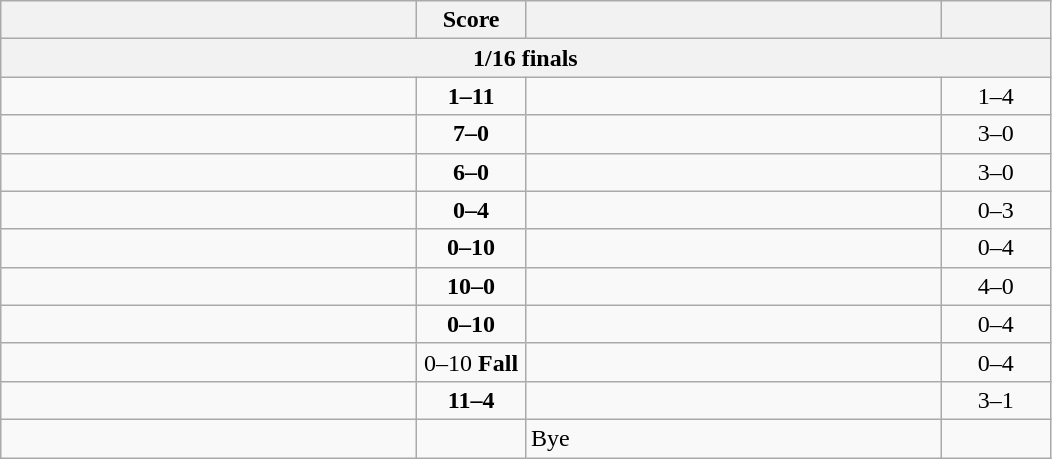<table class="wikitable" style="text-align: left; ">
<tr>
<th align="right" width="270"></th>
<th width="65">Score</th>
<th align="left" width="270"></th>
<th width="65"></th>
</tr>
<tr>
<th colspan=4>1/16 finals</th>
</tr>
<tr>
<td></td>
<td align="center"><strong>1–11</strong></td>
<td><strong></strong></td>
<td align=center>1–4 <strong></strong></td>
</tr>
<tr>
<td><strong></strong></td>
<td align="center"><strong>7–0</strong></td>
<td></td>
<td align=center>3–0 <strong></strong></td>
</tr>
<tr>
<td><strong></strong></td>
<td align="center"><strong>6–0</strong></td>
<td></td>
<td align=center>3–0 <strong></strong></td>
</tr>
<tr>
<td></td>
<td align="center"><strong>0–4</strong></td>
<td><strong></strong></td>
<td align=center>0–3 <strong></strong></td>
</tr>
<tr>
<td></td>
<td align="center"><strong>0–10</strong></td>
<td><strong></strong></td>
<td align=center>0–4 <strong></strong></td>
</tr>
<tr>
<td><strong></strong></td>
<td align="center"><strong>10–0</strong></td>
<td></td>
<td align=center>4–0 <strong></strong></td>
</tr>
<tr>
<td></td>
<td align="center"><strong>0–10</strong></td>
<td><strong></strong></td>
<td align=center>0–4 <strong></strong></td>
</tr>
<tr>
<td></td>
<td align="center">0–10 <strong>Fall</strong></td>
<td><strong></strong></td>
<td align=center>0–4 <strong></strong></td>
</tr>
<tr>
<td><strong></strong></td>
<td align="center"><strong>11–4</strong></td>
<td></td>
<td align=center>3–1 <strong></strong></td>
</tr>
<tr>
<td><strong></strong></td>
<td></td>
<td>Bye</td>
<td></td>
</tr>
</table>
